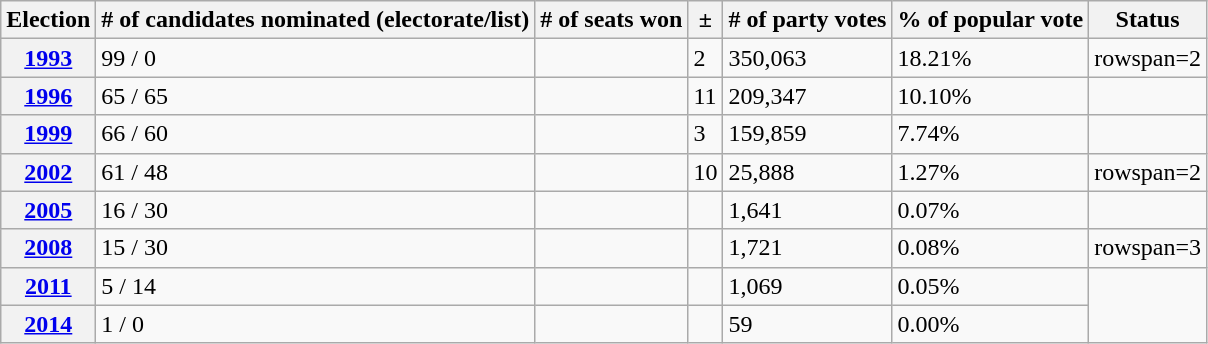<table class=wikitable>
<tr>
<th>Election</th>
<th># of candidates nominated (electorate/list)</th>
<th># of seats won</th>
<th>±</th>
<th># of party votes</th>
<th>% of popular vote</th>
<th>Status</th>
</tr>
<tr>
<th><a href='#'>1993</a></th>
<td>99 / 0</td>
<td></td>
<td> 2</td>
<td>350,063</td>
<td>18.21%</td>
<td>rowspan=2 </td>
</tr>
<tr>
<th><a href='#'>1996</a></th>
<td>65 / 65</td>
<td></td>
<td> 11</td>
<td>209,347</td>
<td>10.10%</td>
</tr>
<tr>
<th><a href='#'>1999</a></th>
<td>66 / 60</td>
<td></td>
<td> 3</td>
<td>159,859</td>
<td>7.74%</td>
<td></td>
</tr>
<tr>
<th><a href='#'>2002</a></th>
<td>61 / 48</td>
<td></td>
<td> 10</td>
<td>25,888</td>
<td>1.27%</td>
<td>rowspan=2 </td>
</tr>
<tr>
<th><a href='#'>2005</a></th>
<td>16 / 30</td>
<td></td>
<td></td>
<td>1,641</td>
<td>0.07%</td>
</tr>
<tr>
<th><a href='#'>2008</a></th>
<td>15 / 30</td>
<td></td>
<td></td>
<td>1,721</td>
<td>0.08%</td>
<td>rowspan=3 </td>
</tr>
<tr>
<th><a href='#'>2011</a></th>
<td>5 / 14</td>
<td></td>
<td></td>
<td>1,069</td>
<td>0.05%</td>
</tr>
<tr>
<th><a href='#'>2014</a></th>
<td>1 / 0</td>
<td></td>
<td></td>
<td>59</td>
<td>0.00%</td>
</tr>
</table>
